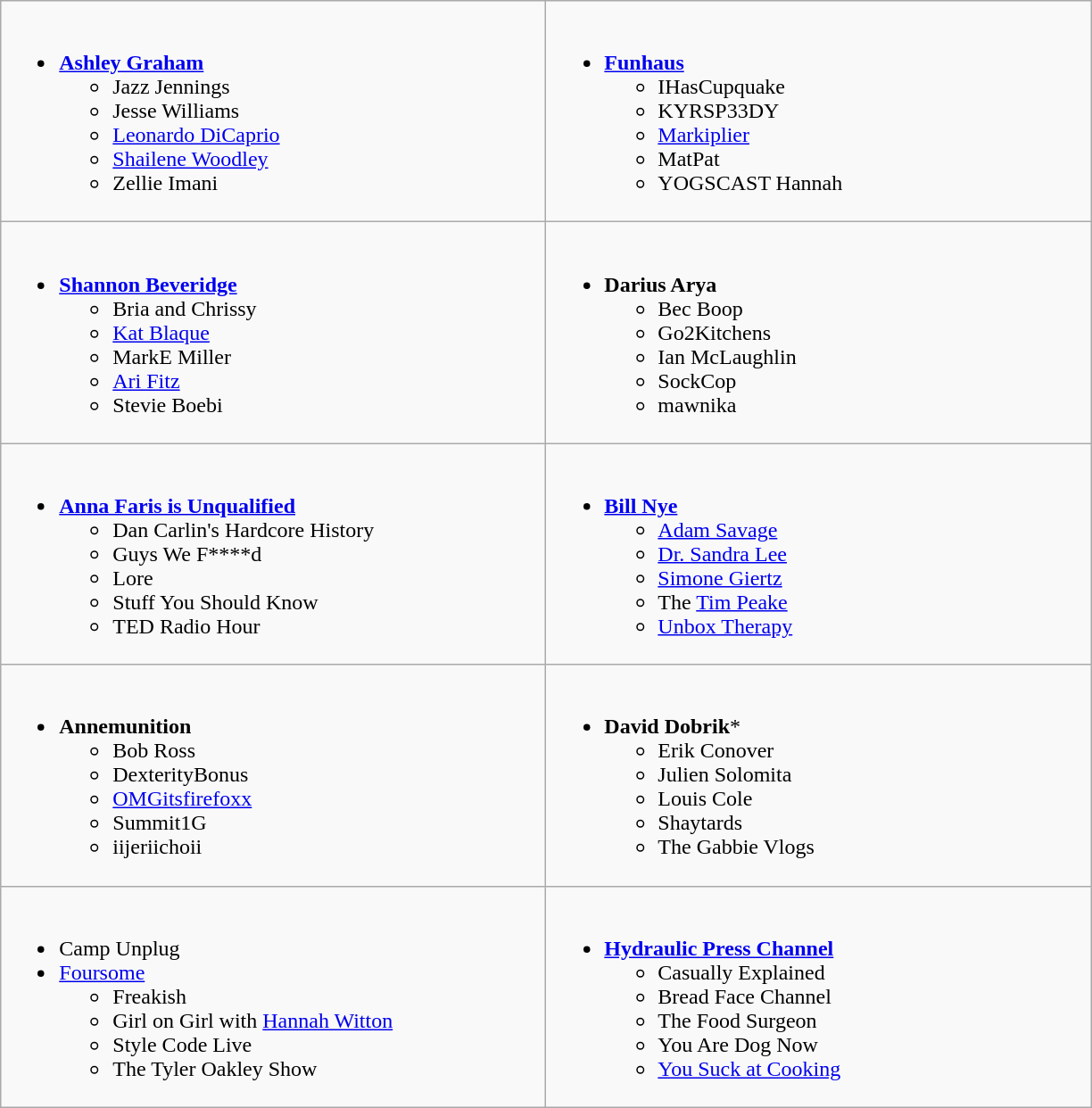<table class=wikitable>
<tr>
<td valign="top" width="400px"><br><ul><li><strong><a href='#'>Ashley Graham</a></strong><ul><li>Jazz Jennings</li><li>Jesse Williams</li><li><a href='#'>Leonardo DiCaprio</a></li><li><a href='#'>Shailene Woodley</a></li><li>Zellie Imani</li></ul></li></ul></td>
<td valign="top" width="400px"><br><ul><li><strong><a href='#'>Funhaus</a></strong><ul><li>IHasCupquake</li><li>KYRSP33DY</li><li><a href='#'>Markiplier</a></li><li>MatPat</li><li>YOGSCAST Hannah</li></ul></li></ul></td>
</tr>
<tr>
<td valign="top" width="400px"><br><ul><li><strong><a href='#'>Shannon Beveridge</a></strong><ul><li>Bria and Chrissy</li><li><a href='#'>Kat Blaque</a></li><li>MarkE Miller</li><li><a href='#'>Ari Fitz</a></li><li>Stevie Boebi</li></ul></li></ul></td>
<td valign="top" width="400px"><br><ul><li><strong>Darius Arya</strong><ul><li>Bec Boop</li><li>Go2Kitchens</li><li>Ian McLaughlin</li><li>SockCop</li><li>mawnika</li></ul></li></ul></td>
</tr>
<tr>
<td valign="top" width="400px"><br><ul><li><strong><a href='#'>Anna Faris is Unqualified</a></strong><ul><li>Dan Carlin's Hardcore History</li><li>Guys We F****d</li><li>Lore</li><li>Stuff You Should Know</li><li>TED Radio Hour</li></ul></li></ul></td>
<td valign="top" width="400px"><br><ul><li><strong><a href='#'>Bill Nye</a></strong><ul><li><a href='#'>Adam Savage</a></li><li><a href='#'>Dr. Sandra Lee</a></li><li><a href='#'>Simone Giertz</a></li><li>The <a href='#'>Tim Peake</a></li><li><a href='#'>Unbox Therapy</a></li></ul></li></ul></td>
</tr>
<tr>
<td valign="top" width="400px"><br><ul><li><strong>Annemunition</strong><ul><li>Bob Ross</li><li>DexterityBonus</li><li><a href='#'>OMGitsfirefoxx</a></li><li>Summit1G</li><li>iijeriichoii</li></ul></li></ul></td>
<td valign="top" width="400px"><br><ul><li><strong>David Dobrik</strong>*<ul><li>Erik Conover</li><li>Julien Solomita</li><li>Louis Cole</li><li>Shaytards</li><li>The Gabbie Vlogs</li></ul></li></ul></td>
</tr>
<tr>
<td valign="top" width="400px"><br><ul><li>Camp Unplug</li><li><a href='#'>Foursome</a><ul><li>Freakish</li><li>Girl on Girl with <a href='#'>Hannah Witton</a></li><li>Style Code Live</li><li>The Tyler Oakley Show</li></ul></li></ul></td>
<td valign="top" width="400px"><br><ul><li><strong><a href='#'>Hydraulic Press Channel</a></strong><ul><li>Casually Explained</li><li>Bread Face Channel</li><li>The Food Surgeon</li><li>You Are Dog Now</li><li><a href='#'>You Suck at Cooking</a></li></ul></li></ul></td>
</tr>
</table>
